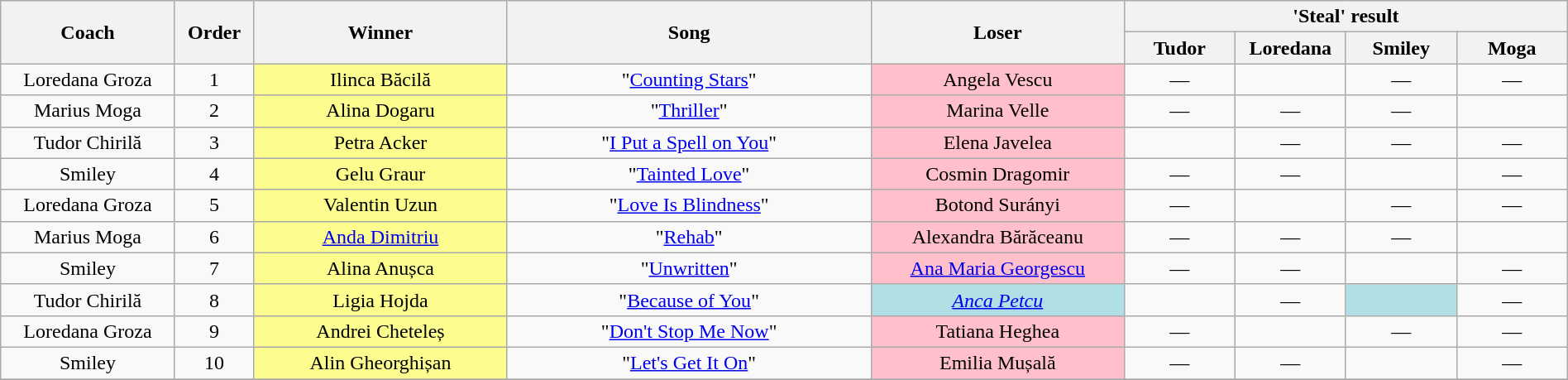<table class="wikitable" style="text-align: center; width:100%;">
<tr>
<th rowspan="2" style="width:11%;">Coach</th>
<th rowspan="2" style="width:05%;">Order</th>
<th rowspan="2" style="width:16%;">Winner</th>
<th rowspan="2" style="width:23%;">Song</th>
<th rowspan="2" style="width:16%;">Loser</th>
<th colspan="4" style="width:28%;">'Steal' result</th>
</tr>
<tr>
<th style="width:07%;">Tudor</th>
<th style="width:07%;">Loredana</th>
<th style="width:07%;">Smiley</th>
<th style="width:07%;">Moga</th>
</tr>
<tr>
<td>Loredana Groza</td>
<td>1</td>
<td style="background:#FDFC8F;">Ilinca Băcilă</td>
<td>"<a href='#'>Counting Stars</a>"</td>
<td style="background:pink;">Angela Vescu</td>
<td>—</td>
<td></td>
<td>—</td>
<td>—</td>
</tr>
<tr>
<td>Marius Moga</td>
<td>2</td>
<td style="background:#FDFC8F;">Alina Dogaru</td>
<td>"<a href='#'>Thriller</a>"</td>
<td style="background:pink;">Marina Velle</td>
<td>—</td>
<td>—</td>
<td>—</td>
<td></td>
</tr>
<tr>
<td>Tudor Chirilă</td>
<td>3</td>
<td style="background:#FDFC8F;">Petra Acker</td>
<td>"<a href='#'>I Put a Spell on You</a>"</td>
<td style="background:pink;">Elena Javelea</td>
<td></td>
<td>—</td>
<td>—</td>
<td>—</td>
</tr>
<tr>
<td>Smiley</td>
<td>4</td>
<td style="background:#FDFC8F;">Gelu Graur</td>
<td>"<a href='#'>Tainted Love</a>"</td>
<td style="background:pink;">Cosmin Dragomir</td>
<td>—</td>
<td>—</td>
<td></td>
<td>—</td>
</tr>
<tr>
<td>Loredana Groza</td>
<td>5</td>
<td style="background:#FDFC8F;">Valentin Uzun</td>
<td>"<a href='#'>Love Is Blindness</a>"</td>
<td style="background:pink;">Botond Surányi</td>
<td>—</td>
<td></td>
<td>—</td>
<td>—</td>
</tr>
<tr>
<td>Marius Moga</td>
<td>6</td>
<td style="background:#FDFC8F;"><a href='#'>Anda Dimitriu</a></td>
<td>"<a href='#'>Rehab</a>"</td>
<td style="background:pink;">Alexandra Bărăceanu</td>
<td>—</td>
<td>—</td>
<td>—</td>
<td></td>
</tr>
<tr>
<td>Smiley</td>
<td>7</td>
<td style="background:#FDFC8F;">Alina Anușca</td>
<td>"<a href='#'>Unwritten</a>"</td>
<td style="background:pink;"><a href='#'>Ana Maria Georgescu</a></td>
<td>—</td>
<td>—</td>
<td></td>
<td>—</td>
</tr>
<tr>
<td>Tudor Chirilă</td>
<td>8</td>
<td style="background:#FDFC8F;">Ligia Hojda</td>
<td>"<a href='#'>Because of You</a>"</td>
<td style="background:#B0E0E6;font-style:italic"><a href='#'>Anca Petcu</a></td>
<td></td>
<td>—</td>
<td style="background:#B0E0E6;"><strong></strong></td>
<td>—</td>
</tr>
<tr>
<td>Loredana Groza</td>
<td>9</td>
<td style="background:#FDFC8F;">Andrei Cheteleș</td>
<td>"<a href='#'>Don't Stop Me Now</a>"</td>
<td style="background:pink;">Tatiana Heghea</td>
<td>—</td>
<td></td>
<td>—</td>
<td>—</td>
</tr>
<tr>
<td>Smiley</td>
<td>10</td>
<td style="background:#FDFC8F;">Alin Gheorghișan</td>
<td>"<a href='#'>Let's Get It On</a>"</td>
<td style="background:pink;">Emilia Mușală</td>
<td>—</td>
<td>—</td>
<td></td>
<td>—</td>
</tr>
<tr>
</tr>
</table>
